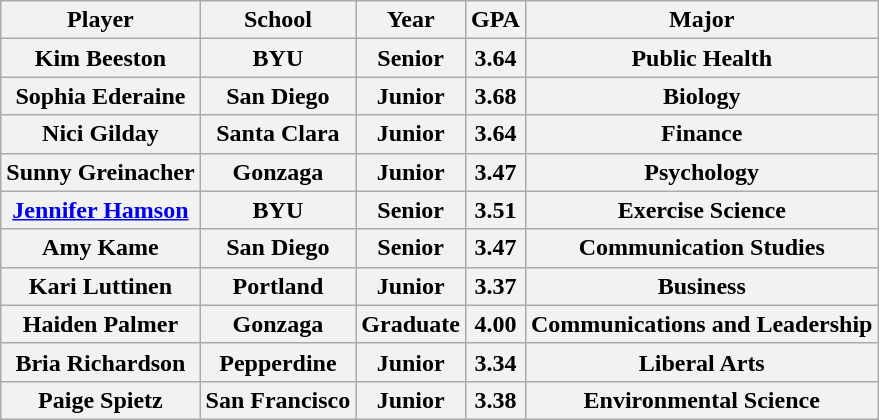<table class="wikitable sortable">
<tr>
<th>Player</th>
<th>School</th>
<th>Year</th>
<th>GPA</th>
<th>Major</th>
</tr>
<tr>
<th>Kim Beeston</th>
<th>BYU</th>
<th>Senior</th>
<th>3.64</th>
<th>Public Health</th>
</tr>
<tr>
<th>Sophia Ederaine</th>
<th>San Diego</th>
<th>Junior</th>
<th>3.68</th>
<th>Biology</th>
</tr>
<tr>
<th>Nici Gilday</th>
<th>Santa Clara</th>
<th>Junior</th>
<th>3.64</th>
<th>Finance</th>
</tr>
<tr>
<th>Sunny Greinacher</th>
<th>Gonzaga</th>
<th>Junior</th>
<th>3.47</th>
<th>Psychology</th>
</tr>
<tr>
<th><a href='#'>Jennifer Hamson</a></th>
<th>BYU</th>
<th>Senior</th>
<th>3.51</th>
<th>Exercise Science</th>
</tr>
<tr>
<th>Amy Kame</th>
<th>San Diego</th>
<th>Senior</th>
<th>3.47</th>
<th>Communication Studies</th>
</tr>
<tr>
<th>Kari Luttinen</th>
<th>Portland</th>
<th>Junior</th>
<th>3.37</th>
<th>Business</th>
</tr>
<tr>
<th>Haiden Palmer</th>
<th>Gonzaga</th>
<th>Graduate</th>
<th>4.00</th>
<th>Communications and Leadership</th>
</tr>
<tr>
<th>Bria Richardson</th>
<th>Pepperdine</th>
<th>Junior</th>
<th>3.34</th>
<th>Liberal Arts</th>
</tr>
<tr>
<th>Paige Spietz</th>
<th>San Francisco</th>
<th>Junior</th>
<th>3.38</th>
<th>Environmental Science</th>
</tr>
</table>
